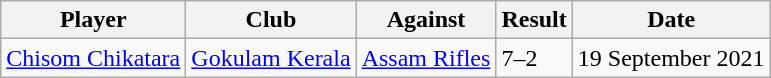<table class="wikitable">
<tr>
<th>Player</th>
<th>Club</th>
<th>Against</th>
<th>Result</th>
<th>Date</th>
</tr>
<tr>
<td> <a href='#'>Chisom Chikatara</a></td>
<td><a href='#'>Gokulam Kerala</a></td>
<td><a href='#'>Assam Rifles</a></td>
<td>7–2</td>
<td>19 September 2021</td>
</tr>
</table>
